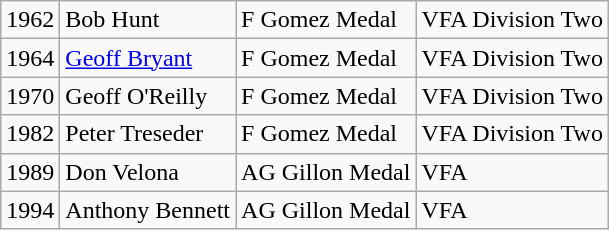<table class="wikitable">
<tr>
<td>1962</td>
<td>Bob Hunt</td>
<td>F Gomez Medal</td>
<td>VFA Division Two</td>
</tr>
<tr>
<td>1964</td>
<td><a href='#'>Geoff Bryant</a></td>
<td>F Gomez Medal</td>
<td>VFA Division Two</td>
</tr>
<tr>
<td>1970</td>
<td>Geoff O'Reilly</td>
<td>F Gomez Medal</td>
<td>VFA Division Two</td>
</tr>
<tr>
<td>1982</td>
<td>Peter Treseder</td>
<td>F Gomez Medal</td>
<td>VFA Division Two</td>
</tr>
<tr>
<td>1989</td>
<td>Don Velona</td>
<td>AG Gillon Medal</td>
<td>VFA</td>
</tr>
<tr>
<td>1994</td>
<td>Anthony Bennett</td>
<td>AG Gillon Medal</td>
<td>VFA</td>
</tr>
</table>
